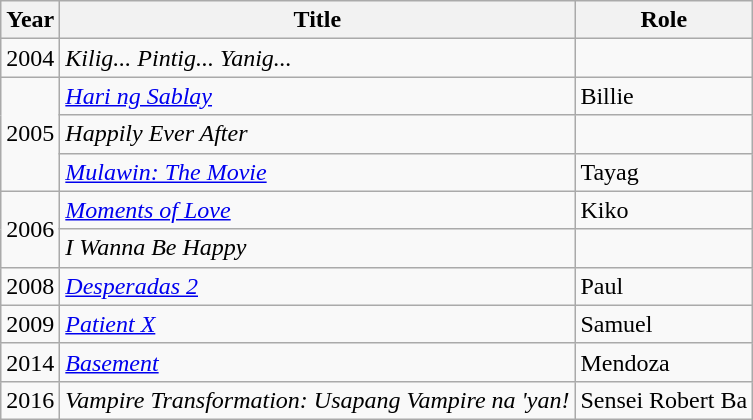<table class="wikitable sortable">
<tr>
<th>Year</th>
<th>Title</th>
<th>Role</th>
</tr>
<tr>
<td>2004</td>
<td><em>Kilig... Pintig... Yanig...</em></td>
<td></td>
</tr>
<tr>
<td rowspan="3">2005</td>
<td><em><a href='#'>Hari ng Sablay</a></em></td>
<td>Billie</td>
</tr>
<tr>
<td><em>Happily Ever After</em></td>
<td></td>
</tr>
<tr>
<td><em><a href='#'>Mulawin: The Movie</a></em></td>
<td>Tayag</td>
</tr>
<tr>
<td rowspan="2">2006</td>
<td><em><a href='#'>Moments of Love</a></em></td>
<td>Kiko</td>
</tr>
<tr>
<td><em>I Wanna Be Happy</em></td>
<td></td>
</tr>
<tr>
<td>2008</td>
<td><em><a href='#'>Desperadas 2</a></em></td>
<td>Paul</td>
</tr>
<tr>
<td>2009</td>
<td><em><a href='#'>Patient X</a></em></td>
<td>Samuel</td>
</tr>
<tr>
<td>2014</td>
<td><em><a href='#'>Basement</a></em></td>
<td>Mendoza</td>
</tr>
<tr>
<td>2016</td>
<td><em>Vampire Transformation: Usapang Vampire na 'yan!</em></td>
<td>Sensei Robert Ba</td>
</tr>
</table>
